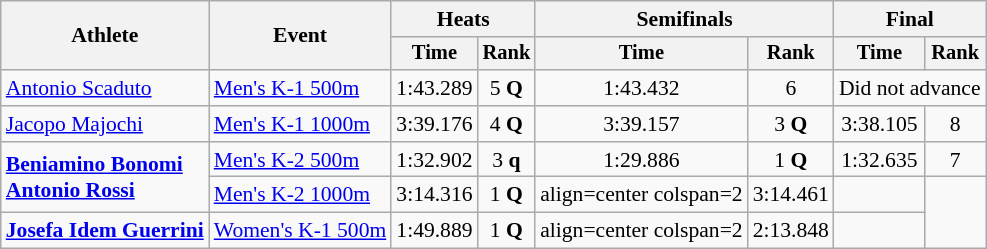<table class="wikitable" style="font-size:90%">
<tr>
<th rowspan=2>Athlete</th>
<th rowspan=2>Event</th>
<th colspan=2>Heats</th>
<th colspan=2>Semifinals</th>
<th colspan=2>Final</th>
</tr>
<tr style="font-size:95%">
<th>Time</th>
<th>Rank</th>
<th>Time</th>
<th>Rank</th>
<th>Time</th>
<th>Rank</th>
</tr>
<tr>
<td align=left><a href='#'>Antonio Scaduto</a></td>
<td align=left><a href='#'>Men's K-1 500m</a></td>
<td align=center>1:43.289</td>
<td align=center>5 <strong>Q</strong></td>
<td align=center>1:43.432</td>
<td align=center>6</td>
<td align=center colspan=2>Did not advance</td>
</tr>
<tr>
<td align=left><a href='#'>Jacopo Majochi</a></td>
<td align=left><a href='#'>Men's K-1 1000m</a></td>
<td align=center>3:39.176</td>
<td align=center>4 <strong>Q</strong></td>
<td align=center>3:39.157</td>
<td align=center>3 <strong>Q</strong></td>
<td align=center>3:38.105</td>
<td align=center>8</td>
</tr>
<tr>
<td align=left rowspan=2><strong><a href='#'>Beniamino Bonomi</a></strong><br> <strong><a href='#'>Antonio Rossi</a></strong></td>
<td align=left><a href='#'>Men's K-2 500m</a></td>
<td align=center>1:32.902</td>
<td align=center>3 <strong>q</strong></td>
<td align=center>1:29.886</td>
<td align=center>1 <strong>Q</strong></td>
<td align=center>1:32.635</td>
<td align=center>7</td>
</tr>
<tr>
<td align=left><a href='#'>Men's K-2 1000m</a></td>
<td align=center>3:14.316</td>
<td align=center>1 <strong>Q</strong></td>
<td>align=center colspan=2 </td>
<td align=center>3:14.461</td>
<td align=center></td>
</tr>
<tr>
<td align=left><strong><a href='#'>Josefa Idem Guerrini</a></strong></td>
<td align=left><a href='#'>Women's K-1 500m</a></td>
<td align=center>1:49.889</td>
<td align=center>1 <strong>Q</strong></td>
<td>align=center colspan=2 </td>
<td align=center>2:13.848</td>
<td align=center></td>
</tr>
</table>
